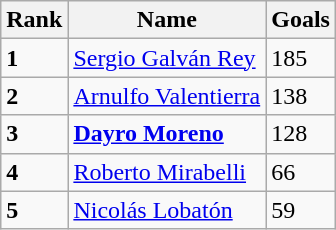<table class="wikitable">
<tr>
<th>Rank</th>
<th>Name</th>
<th>Goals</th>
</tr>
<tr>
<td><strong>1</strong></td>
<td> <a href='#'>Sergio Galván Rey</a></td>
<td>185</td>
</tr>
<tr>
<td><strong>2</strong></td>
<td> <a href='#'>Arnulfo Valentierra</a></td>
<td>138</td>
</tr>
<tr>
<td><strong>3</strong></td>
<td> <strong><a href='#'>Dayro Moreno</a></strong></td>
<td>128</td>
</tr>
<tr>
<td><strong>4</strong></td>
<td> <a href='#'>Roberto Mirabelli</a></td>
<td>66</td>
</tr>
<tr>
<td><strong>5</strong></td>
<td> <a href='#'>Nicolás Lobatón</a></td>
<td>59</td>
</tr>
</table>
